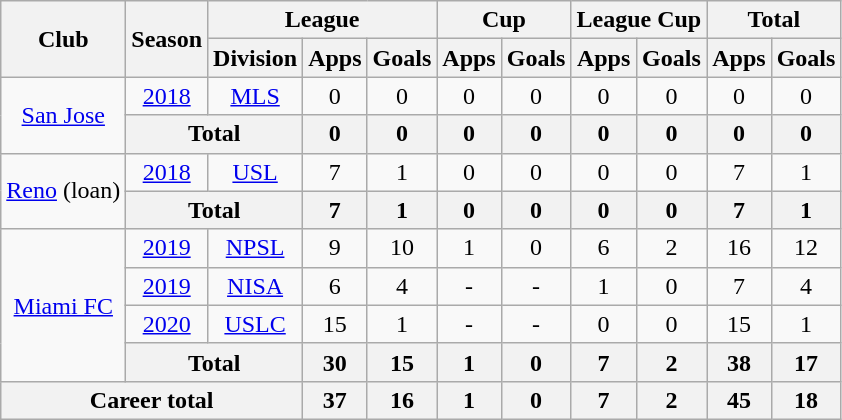<table class="wikitable" style="text-align: center;">
<tr>
<th rowspan="2">Club</th>
<th rowspan="2">Season</th>
<th colspan="3">League</th>
<th colspan="2">Cup</th>
<th colspan="2">League Cup</th>
<th colspan="2">Total</th>
</tr>
<tr>
<th>Division</th>
<th>Apps</th>
<th>Goals</th>
<th>Apps</th>
<th>Goals</th>
<th>Apps</th>
<th>Goals</th>
<th>Apps</th>
<th>Goals</th>
</tr>
<tr>
<td rowspan="2" valign="center"><a href='#'>San Jose</a></td>
<td><a href='#'>2018</a></td>
<td Rowspan="1"><a href='#'>MLS</a></td>
<td>0</td>
<td>0</td>
<td>0</td>
<td>0</td>
<td>0</td>
<td>0</td>
<td>0</td>
<td>0</td>
</tr>
<tr>
<th colspan="2">Total</th>
<th>0</th>
<th>0</th>
<th>0</th>
<th>0</th>
<th>0</th>
<th>0</th>
<th>0</th>
<th>0</th>
</tr>
<tr>
<td rowspan="2" valign="center"><a href='#'>Reno</a> (loan)</td>
<td><a href='#'>2018</a></td>
<td Rowspan="1"><a href='#'>USL</a></td>
<td>7</td>
<td>1</td>
<td>0</td>
<td>0</td>
<td>0</td>
<td>0</td>
<td>7</td>
<td>1</td>
</tr>
<tr>
<th colspan="2">Total</th>
<th>7</th>
<th>1</th>
<th>0</th>
<th>0</th>
<th>0</th>
<th>0</th>
<th>7</th>
<th>1</th>
</tr>
<tr>
<td rowspan="4" valign="center"><a href='#'>Miami FC</a></td>
<td><a href='#'>2019</a></td>
<td Rowspan="1"><a href='#'>NPSL</a></td>
<td>9</td>
<td>10</td>
<td>1</td>
<td>0</td>
<td>6</td>
<td>2</td>
<td>16</td>
<td>12</td>
</tr>
<tr>
<td><a href='#'>2019</a></td>
<td Rowspan="1"><a href='#'>NISA</a></td>
<td>6</td>
<td>4</td>
<td>-</td>
<td>-</td>
<td>1</td>
<td>0</td>
<td>7</td>
<td>4</td>
</tr>
<tr>
<td><a href='#'>2020</a></td>
<td Rowspan="1"><a href='#'>USLC</a></td>
<td>15</td>
<td>1</td>
<td>-</td>
<td>-</td>
<td>0</td>
<td>0</td>
<td>15</td>
<td>1</td>
</tr>
<tr>
<th colspan="2">Total</th>
<th>30</th>
<th>15</th>
<th>1</th>
<th>0</th>
<th>7</th>
<th>2</th>
<th>38</th>
<th>17</th>
</tr>
<tr>
<th colspan="3">Career total</th>
<th>37</th>
<th>16</th>
<th>1</th>
<th>0</th>
<th>7</th>
<th>2</th>
<th>45</th>
<th>18</th>
</tr>
</table>
